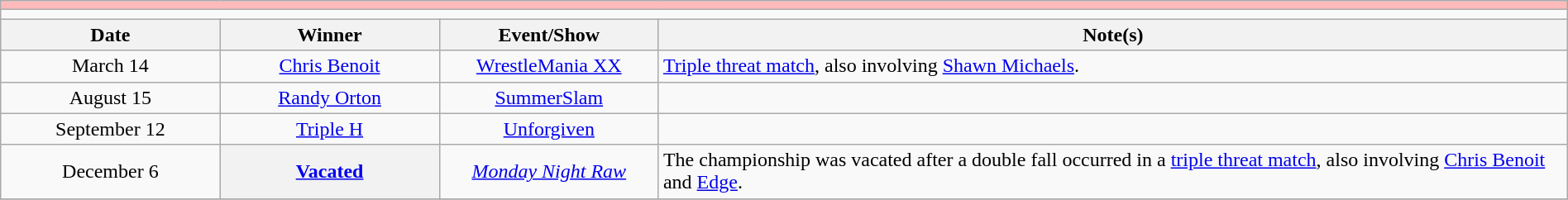<table class="wikitable" style="text-align:center; width:100%;">
<tr style="background:#FBB;">
<td colspan="5"></td>
</tr>
<tr>
<td colspan="5"><strong></strong></td>
</tr>
<tr>
<th width=14%>Date</th>
<th width=14%>Winner</th>
<th width=14%>Event/Show</th>
<th width=58%>Note(s)</th>
</tr>
<tr>
<td>March 14</td>
<td><a href='#'>Chris Benoit</a></td>
<td><a href='#'>WrestleMania XX</a></td>
<td align=left><a href='#'>Triple threat match</a>, also involving <a href='#'>Shawn Michaels</a>.</td>
</tr>
<tr>
<td>August 15</td>
<td><a href='#'>Randy Orton</a></td>
<td><a href='#'>SummerSlam</a></td>
<td></td>
</tr>
<tr>
<td>September 12</td>
<td><a href='#'>Triple H</a></td>
<td><a href='#'>Unforgiven</a></td>
<td></td>
</tr>
<tr>
<td>December 6</td>
<th><a href='#'>Vacated</a></th>
<td><em><a href='#'>Monday Night Raw</a></em></td>
<td align=left>The championship was vacated after a double fall occurred in a <a href='#'>triple threat match</a>, also involving <a href='#'>Chris Benoit</a> and <a href='#'>Edge</a>.</td>
</tr>
<tr>
</tr>
</table>
